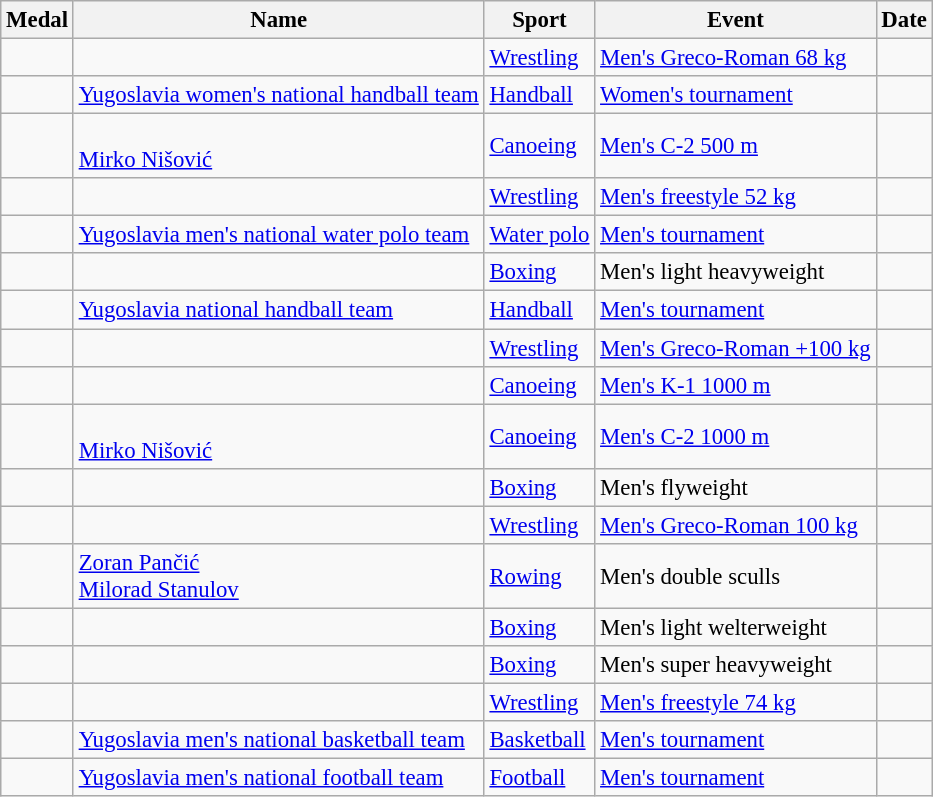<table class="wikitable sortable"  style="font-size:95%">
<tr>
<th>Medal</th>
<th>Name</th>
<th>Sport</th>
<th>Event</th>
<th>Date</th>
</tr>
<tr>
<td></td>
<td></td>
<td><a href='#'>Wrestling</a></td>
<td><a href='#'>Men's Greco-Roman 68 kg</a></td>
<td></td>
</tr>
<tr>
<td></td>
<td><a href='#'>Yugoslavia women's national handball team</a><br></td>
<td><a href='#'>Handball</a></td>
<td><a href='#'>Women's tournament</a></td>
<td></td>
</tr>
<tr>
<td></td>
<td><br><a href='#'>Mirko Nišović</a></td>
<td><a href='#'>Canoeing</a></td>
<td><a href='#'>Men's C-2 500 m</a></td>
<td></td>
</tr>
<tr>
<td></td>
<td></td>
<td><a href='#'>Wrestling</a></td>
<td><a href='#'>Men's freestyle 52 kg</a></td>
<td></td>
</tr>
<tr>
<td></td>
<td><a href='#'>Yugoslavia men's national water polo team</a><br></td>
<td><a href='#'>Water polo</a></td>
<td><a href='#'>Men's tournament</a></td>
<td></td>
</tr>
<tr>
<td></td>
<td></td>
<td><a href='#'>Boxing</a></td>
<td>Men's light heavyweight</td>
<td></td>
</tr>
<tr>
<td></td>
<td><a href='#'>Yugoslavia national handball team</a><br></td>
<td><a href='#'>Handball</a></td>
<td><a href='#'>Men's tournament</a></td>
<td></td>
</tr>
<tr>
<td></td>
<td></td>
<td><a href='#'>Wrestling</a></td>
<td><a href='#'>Men's Greco-Roman +100 kg</a></td>
<td></td>
</tr>
<tr>
<td></td>
<td></td>
<td><a href='#'>Canoeing</a></td>
<td><a href='#'>Men's K-1 1000 m</a></td>
<td></td>
</tr>
<tr>
<td></td>
<td><br><a href='#'>Mirko Nišović</a></td>
<td><a href='#'>Canoeing</a></td>
<td><a href='#'>Men's C-2 1000 m</a></td>
<td></td>
</tr>
<tr>
<td></td>
<td></td>
<td><a href='#'>Boxing</a></td>
<td>Men's flyweight</td>
<td></td>
</tr>
<tr>
<td></td>
<td></td>
<td><a href='#'>Wrestling</a></td>
<td><a href='#'>Men's Greco-Roman 100 kg</a></td>
<td></td>
</tr>
<tr>
<td></td>
<td><a href='#'>Zoran Pančić</a><br><a href='#'>Milorad Stanulov</a></td>
<td><a href='#'>Rowing</a></td>
<td>Men's double sculls</td>
<td></td>
</tr>
<tr>
<td></td>
<td></td>
<td><a href='#'>Boxing</a></td>
<td>Men's light welterweight</td>
<td></td>
</tr>
<tr>
<td></td>
<td></td>
<td><a href='#'>Boxing</a></td>
<td>Men's super heavyweight</td>
<td></td>
</tr>
<tr>
<td></td>
<td></td>
<td><a href='#'>Wrestling</a></td>
<td><a href='#'>Men's freestyle 74 kg</a></td>
<td></td>
</tr>
<tr>
<td></td>
<td><a href='#'>Yugoslavia men's national basketball team</a><br></td>
<td><a href='#'>Basketball</a></td>
<td><a href='#'>Men's tournament</a></td>
<td></td>
</tr>
<tr>
<td></td>
<td><a href='#'>Yugoslavia men's national football team</a><br></td>
<td><a href='#'>Football</a></td>
<td><a href='#'>Men's tournament</a></td>
<td></td>
</tr>
</table>
